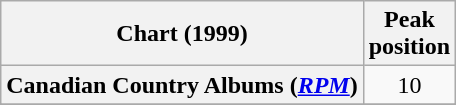<table class="wikitable sortable plainrowheaders" style="text-align:center">
<tr>
<th scope="col">Chart (1999)</th>
<th scope="col">Peak<br> position</th>
</tr>
<tr>
<th scope="row">Canadian Country Albums (<em><a href='#'>RPM</a></em>)</th>
<td>10</td>
</tr>
<tr>
</tr>
<tr>
</tr>
</table>
